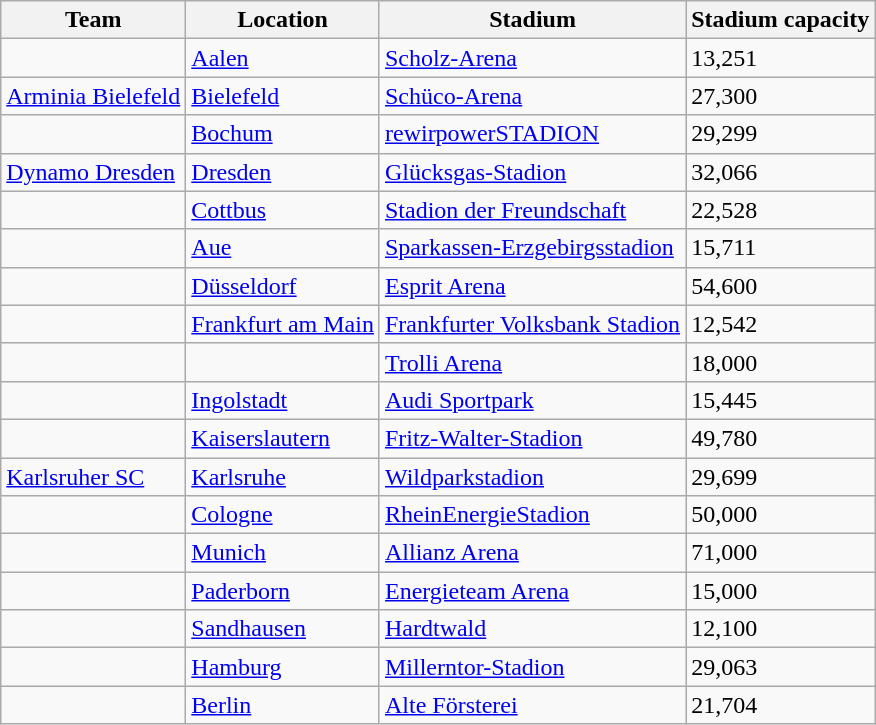<table class="wikitable sortable" style="text-align: left;">
<tr>
<th>Team</th>
<th>Location</th>
<th>Stadium</th>
<th>Stadium capacity</th>
</tr>
<tr>
<td></td>
<td><a href='#'>Aalen</a></td>
<td><a href='#'>Scholz-Arena</a></td>
<td>13,251</td>
</tr>
<tr>
<td><a href='#'>Arminia Bielefeld</a></td>
<td><a href='#'>Bielefeld</a></td>
<td><a href='#'>Schüco-Arena</a></td>
<td>27,300</td>
</tr>
<tr>
<td></td>
<td><a href='#'>Bochum</a></td>
<td><a href='#'>rewirpowerSTADION</a></td>
<td>29,299</td>
</tr>
<tr>
<td><a href='#'>Dynamo Dresden</a></td>
<td><a href='#'>Dresden</a></td>
<td><a href='#'>Glücksgas-Stadion</a></td>
<td>32,066</td>
</tr>
<tr>
<td></td>
<td><a href='#'>Cottbus</a></td>
<td><a href='#'>Stadion der Freundschaft</a></td>
<td>22,528</td>
</tr>
<tr>
<td></td>
<td><a href='#'>Aue</a></td>
<td><a href='#'>Sparkassen-Erzgebirgsstadion</a></td>
<td>15,711</td>
</tr>
<tr>
<td></td>
<td><a href='#'>Düsseldorf</a></td>
<td><a href='#'>Esprit Arena</a></td>
<td>54,600</td>
</tr>
<tr>
<td></td>
<td><a href='#'>Frankfurt am Main</a></td>
<td><a href='#'>Frankfurter Volksbank Stadion</a></td>
<td>12,542</td>
</tr>
<tr>
<td></td>
<td></td>
<td><a href='#'>Trolli Arena</a></td>
<td>18,000</td>
</tr>
<tr>
<td></td>
<td><a href='#'>Ingolstadt</a></td>
<td><a href='#'>Audi Sportpark</a></td>
<td>15,445</td>
</tr>
<tr>
<td></td>
<td><a href='#'>Kaiserslautern</a></td>
<td><a href='#'>Fritz-Walter-Stadion</a></td>
<td>49,780</td>
</tr>
<tr>
<td><a href='#'>Karlsruher SC</a></td>
<td><a href='#'>Karlsruhe</a></td>
<td><a href='#'>Wildparkstadion</a></td>
<td>29,699</td>
</tr>
<tr>
<td></td>
<td><a href='#'>Cologne</a></td>
<td><a href='#'>RheinEnergieStadion</a></td>
<td>50,000</td>
</tr>
<tr>
<td></td>
<td><a href='#'>Munich</a></td>
<td><a href='#'>Allianz Arena</a></td>
<td>71,000</td>
</tr>
<tr>
<td></td>
<td><a href='#'>Paderborn</a></td>
<td><a href='#'>Energieteam Arena</a></td>
<td>15,000</td>
</tr>
<tr>
<td></td>
<td><a href='#'>Sandhausen</a></td>
<td><a href='#'>Hardtwald</a></td>
<td>12,100</td>
</tr>
<tr>
<td></td>
<td><a href='#'>Hamburg</a></td>
<td><a href='#'>Millerntor-Stadion</a></td>
<td>29,063</td>
</tr>
<tr>
<td></td>
<td><a href='#'>Berlin</a></td>
<td><a href='#'>Alte Försterei</a></td>
<td>21,704</td>
</tr>
</table>
